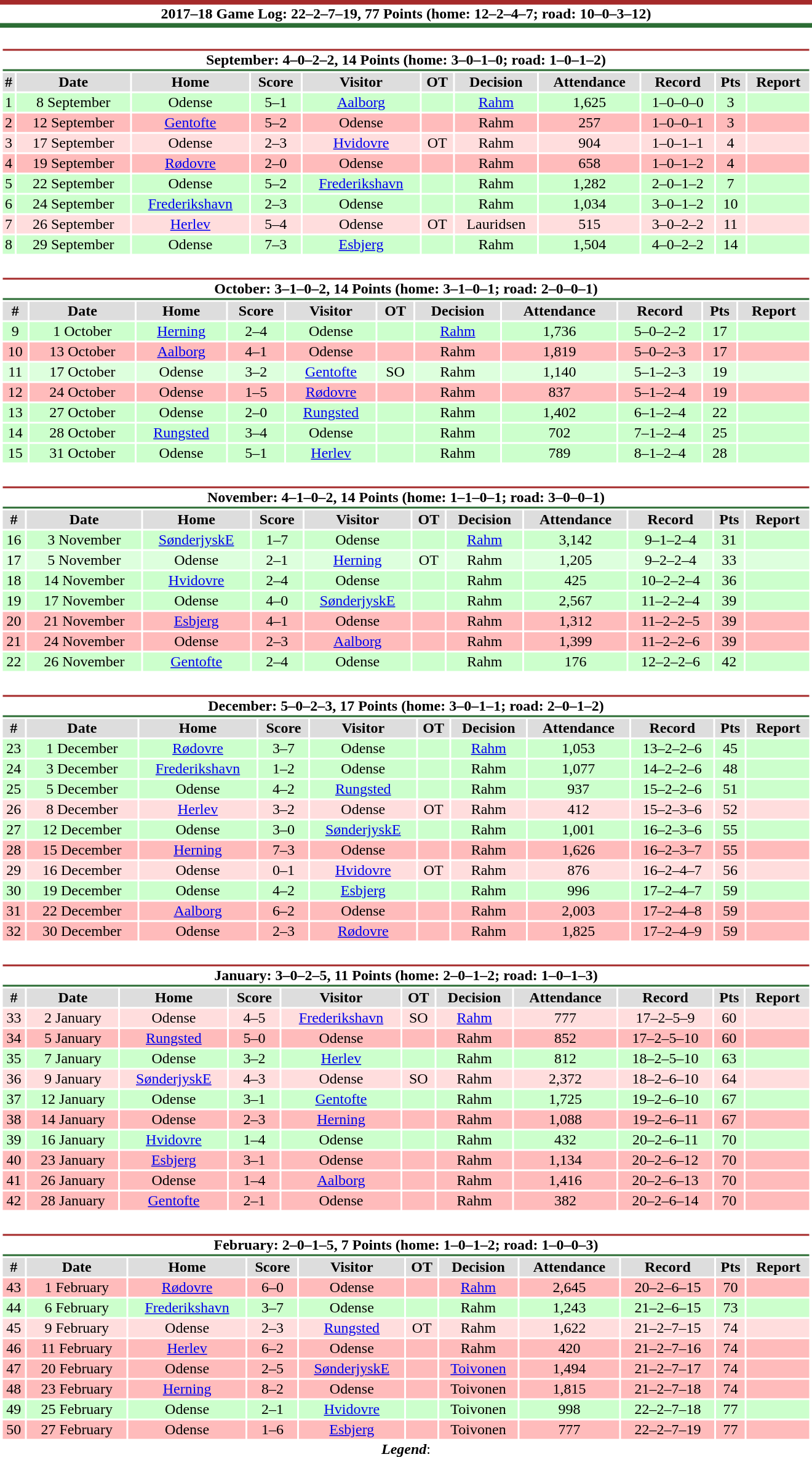<table class="toccolours" width=70% style="clear:both; margin:1.5em auto; text-align:center;">
<tr>
<th + style="background:#FFFFFF; border-top:#A52A2A 5px solid; border-bottom:#2C6D34 5px solid;">2017–18 Game Log: 22–2–7–19, 77 Points (home: 12–2–4–7; road: 10–0–3–12)</th>
</tr>
<tr>
<td colspan=10><br><table class="toccolours collapsible collapsed" width=100%>
<tr>
<th colspan=11 style="background:#FFFFFF; border-top:#A52A2A 2px solid; border-bottom:#2C6D34 2px solid;">September: 4–0–2–2, 14 Points (home: 3–0–1–0; road: 1–0–1–2)</th>
</tr>
<tr style="text-align:center; background:#ddd;">
<th>#</th>
<th>Date</th>
<th>Home</th>
<th>Score</th>
<th>Visitor</th>
<th>OT</th>
<th>Decision</th>
<th>Attendance</th>
<th>Record</th>
<th>Pts</th>
<th>Report</th>
</tr>
<tr style="text-align:center; background:#CCFFCC">
<td>1</td>
<td>8 September</td>
<td>Odense</td>
<td>5–1</td>
<td><a href='#'>Aalborg</a></td>
<td></td>
<td><a href='#'>Rahm</a></td>
<td>1,625</td>
<td>1–0–0–0</td>
<td>3</td>
<td></td>
</tr>
<tr style="text-align:center; background:#FFBBBB">
<td>2</td>
<td>12 September</td>
<td><a href='#'>Gentofte</a></td>
<td>5–2</td>
<td>Odense</td>
<td></td>
<td>Rahm</td>
<td>257</td>
<td>1–0–0–1</td>
<td>3</td>
<td></td>
</tr>
<tr style="text-align:center; background:#FFDDDD">
<td>3</td>
<td>17 September</td>
<td>Odense</td>
<td>2–3</td>
<td><a href='#'>Hvidovre</a></td>
<td>OT</td>
<td>Rahm</td>
<td>904</td>
<td>1–0–1–1</td>
<td>4</td>
<td></td>
</tr>
<tr style="text-align:center; background:#FFBBBB">
<td>4</td>
<td>19 September</td>
<td><a href='#'>Rødovre</a></td>
<td>2–0</td>
<td>Odense</td>
<td></td>
<td>Rahm</td>
<td>658</td>
<td>1–0–1–2</td>
<td>4</td>
<td></td>
</tr>
<tr style="text-align:center; background:#CCFFCC">
<td>5</td>
<td>22 September</td>
<td>Odense</td>
<td>5–2</td>
<td><a href='#'>Frederikshavn</a></td>
<td></td>
<td>Rahm</td>
<td>1,282</td>
<td>2–0–1–2</td>
<td>7</td>
<td></td>
</tr>
<tr style="text-align:center; background:#CCFFCC">
<td>6</td>
<td>24 September</td>
<td><a href='#'>Frederikshavn</a></td>
<td>2–3</td>
<td>Odense</td>
<td></td>
<td>Rahm</td>
<td>1,034</td>
<td>3–0–1–2</td>
<td>10</td>
<td></td>
</tr>
<tr style="text-align:center; background:#FFDDDD">
<td>7</td>
<td>26 September</td>
<td><a href='#'>Herlev</a></td>
<td>5–4</td>
<td>Odense</td>
<td>OT</td>
<td>Lauridsen</td>
<td>515</td>
<td>3–0–2–2</td>
<td>11</td>
<td></td>
</tr>
<tr style="text-align:center; background:#CCFFCC">
<td>8</td>
<td>29 September</td>
<td>Odense</td>
<td>7–3</td>
<td><a href='#'>Esbjerg</a></td>
<td></td>
<td>Rahm</td>
<td>1,504</td>
<td>4–0–2–2</td>
<td>14</td>
<td></td>
</tr>
</table>
</td>
</tr>
<tr>
<td colspan=10><br><table class="toccolours collapsible collapsed" width=100%>
<tr>
<th colspan=11 style="background:#FFFFFF; border-top:#A52A2A 2px solid; border-bottom:#2C6D34 2px solid;">October: 3–1–0–2, 14 Points (home: 3–1–0–1; road: 2–0–0–1)</th>
</tr>
<tr style="text-align:center; background:#ddd;">
<th>#</th>
<th>Date</th>
<th>Home</th>
<th>Score</th>
<th>Visitor</th>
<th>OT</th>
<th>Decision</th>
<th>Attendance</th>
<th>Record</th>
<th>Pts</th>
<th>Report</th>
</tr>
<tr style="text-align:center; background:#CCFFCC">
<td>9</td>
<td>1 October</td>
<td><a href='#'>Herning</a></td>
<td>2–4</td>
<td>Odense</td>
<td></td>
<td><a href='#'>Rahm</a></td>
<td>1,736</td>
<td>5–0–2–2</td>
<td>17</td>
<td></td>
</tr>
<tr style="text-align:center; background:#FFBBBB">
<td>10</td>
<td>13 October</td>
<td><a href='#'>Aalborg</a></td>
<td>4–1</td>
<td>Odense</td>
<td></td>
<td>Rahm</td>
<td>1,819</td>
<td>5–0–2–3</td>
<td>17</td>
<td></td>
</tr>
<tr style="text-align:center; background:#DDFFDD">
<td>11</td>
<td>17 October</td>
<td>Odense</td>
<td>3–2</td>
<td><a href='#'>Gentofte</a></td>
<td>SO</td>
<td>Rahm</td>
<td>1,140</td>
<td>5–1–2–3</td>
<td>19</td>
<td></td>
</tr>
<tr style="text-align:center; background:#FFBBBB">
<td>12</td>
<td>24 October</td>
<td>Odense</td>
<td>1–5</td>
<td><a href='#'>Rødovre</a></td>
<td></td>
<td>Rahm</td>
<td>837</td>
<td>5–1–2–4</td>
<td>19</td>
<td></td>
</tr>
<tr style="text-align:center; background:#CCFFCC">
<td>13</td>
<td>27 October</td>
<td>Odense</td>
<td>2–0</td>
<td><a href='#'>Rungsted</a></td>
<td></td>
<td>Rahm</td>
<td>1,402</td>
<td>6–1–2–4</td>
<td>22</td>
<td></td>
</tr>
<tr style="text-align:center; background:#CCFFCC">
<td>14</td>
<td>28 October</td>
<td><a href='#'>Rungsted</a></td>
<td>3–4</td>
<td>Odense</td>
<td></td>
<td>Rahm</td>
<td>702</td>
<td>7–1–2–4</td>
<td>25</td>
<td></td>
</tr>
<tr style="text-align:center; background:#CCFFCC">
<td>15</td>
<td>31 October</td>
<td>Odense</td>
<td>5–1</td>
<td><a href='#'>Herlev</a></td>
<td></td>
<td>Rahm</td>
<td>789</td>
<td>8–1–2–4</td>
<td>28</td>
<td></td>
</tr>
</table>
</td>
</tr>
<tr>
<td colspan=10><br><table class="toccolours collapsible collapsed" width=100%>
<tr>
<th colspan=11 style="background:#FFFFFF; border-top:#A52A2A 2px solid; border-bottom:#2C6D34 2px solid;">November: 4–1–0–2, 14 Points (home: 1–1–0–1; road: 3–0–0–1)</th>
</tr>
<tr style="text-align:center; background:#ddd;">
<th>#</th>
<th>Date</th>
<th>Home</th>
<th>Score</th>
<th>Visitor</th>
<th>OT</th>
<th>Decision</th>
<th>Attendance</th>
<th>Record</th>
<th>Pts</th>
<th>Report</th>
</tr>
<tr style="text-align:center; background:#CCFFCC">
<td>16</td>
<td>3 November</td>
<td><a href='#'>SønderjyskE</a></td>
<td>1–7</td>
<td>Odense</td>
<td></td>
<td><a href='#'>Rahm</a></td>
<td>3,142</td>
<td>9–1–2–4</td>
<td>31</td>
<td></td>
</tr>
<tr style="text-align:center; background:#DDFFDD">
<td>17</td>
<td>5 November</td>
<td>Odense</td>
<td>2–1</td>
<td><a href='#'>Herning</a></td>
<td>OT</td>
<td>Rahm</td>
<td>1,205</td>
<td>9–2–2–4</td>
<td>33</td>
<td></td>
</tr>
<tr style="text-align:center; background:#CCFFCC">
<td>18</td>
<td>14 November</td>
<td><a href='#'>Hvidovre</a></td>
<td>2–4</td>
<td>Odense</td>
<td></td>
<td>Rahm</td>
<td>425</td>
<td>10–2–2–4</td>
<td>36</td>
<td></td>
</tr>
<tr style="text-align:center; background:#CCFFCC">
<td>19</td>
<td>17 November</td>
<td>Odense</td>
<td>4–0</td>
<td><a href='#'>SønderjyskE</a></td>
<td></td>
<td>Rahm</td>
<td>2,567</td>
<td>11–2–2–4</td>
<td>39</td>
<td></td>
</tr>
<tr style="text-align:center; background:#FFBBBB">
<td>20</td>
<td>21 November</td>
<td><a href='#'>Esbjerg</a></td>
<td>4–1</td>
<td>Odense</td>
<td></td>
<td>Rahm</td>
<td>1,312</td>
<td>11–2–2–5</td>
<td>39</td>
<td></td>
</tr>
<tr style="text-align:center; background:#FFBBBB">
<td>21</td>
<td>24 November</td>
<td>Odense</td>
<td>2–3</td>
<td><a href='#'>Aalborg</a></td>
<td></td>
<td>Rahm</td>
<td>1,399</td>
<td>11–2–2–6</td>
<td>39</td>
<td></td>
</tr>
<tr style="text-align:center; background:#CCFFCC">
<td>22</td>
<td>26 November</td>
<td><a href='#'>Gentofte</a></td>
<td>2–4</td>
<td>Odense</td>
<td></td>
<td>Rahm</td>
<td>176</td>
<td>12–2–2–6</td>
<td>42</td>
<td></td>
</tr>
</table>
</td>
</tr>
<tr>
<td colspan=10><br><table class="toccolours collapsible collapsed" width=100%>
<tr>
<th colspan=11 style="background:#FFFFFF; border-top:#A52A2A 2px solid; border-bottom:#2C6D34 2px solid;">December: 5–0–2–3, 17 Points (home: 3–0–1–1; road: 2–0–1–2)</th>
</tr>
<tr style="text-align:center; background:#ddd;">
<th>#</th>
<th>Date</th>
<th>Home</th>
<th>Score</th>
<th>Visitor</th>
<th>OT</th>
<th>Decision</th>
<th>Attendance</th>
<th>Record</th>
<th>Pts</th>
<th>Report</th>
</tr>
<tr style="text-align:center; background:#CCFFCC">
<td>23</td>
<td>1 December</td>
<td><a href='#'>Rødovre</a></td>
<td>3–7</td>
<td>Odense</td>
<td></td>
<td><a href='#'>Rahm</a></td>
<td>1,053</td>
<td>13–2–2–6</td>
<td>45</td>
<td></td>
</tr>
<tr style="text-align:center; background:#CCFFCC">
<td>24</td>
<td>3 December</td>
<td><a href='#'>Frederikshavn</a></td>
<td>1–2</td>
<td>Odense</td>
<td></td>
<td>Rahm</td>
<td>1,077</td>
<td>14–2–2–6</td>
<td>48</td>
<td></td>
</tr>
<tr style="text-align:center; background:#CCFFCC">
<td>25</td>
<td>5 December</td>
<td>Odense</td>
<td>4–2</td>
<td><a href='#'>Rungsted</a></td>
<td></td>
<td>Rahm</td>
<td>937</td>
<td>15–2–2–6</td>
<td>51</td>
<td></td>
</tr>
<tr style="text-align:center; background:#FFDDDD">
<td>26</td>
<td>8 December</td>
<td><a href='#'>Herlev</a></td>
<td>3–2</td>
<td>Odense</td>
<td>OT</td>
<td>Rahm</td>
<td>412</td>
<td>15–2–3–6</td>
<td>52</td>
<td></td>
</tr>
<tr style="text-align:center; background:#CCFFCC">
<td>27</td>
<td>12 December</td>
<td>Odense</td>
<td>3–0</td>
<td><a href='#'>SønderjyskE</a></td>
<td></td>
<td>Rahm</td>
<td>1,001</td>
<td>16–2–3–6</td>
<td>55</td>
<td></td>
</tr>
<tr style="text-align:center; background:#FFBBBB">
<td>28</td>
<td>15 December</td>
<td><a href='#'>Herning</a></td>
<td>7–3</td>
<td>Odense</td>
<td></td>
<td>Rahm</td>
<td>1,626</td>
<td>16–2–3–7</td>
<td>55</td>
<td></td>
</tr>
<tr style="text-align:center; background:#FFDDDD">
<td>29</td>
<td>16 December</td>
<td>Odense</td>
<td>0–1</td>
<td><a href='#'>Hvidovre</a></td>
<td>OT</td>
<td>Rahm</td>
<td>876</td>
<td>16–2–4–7</td>
<td>56</td>
<td></td>
</tr>
<tr style="text-align:center; background:#CCFFCC">
<td>30</td>
<td>19 December</td>
<td>Odense</td>
<td>4–2</td>
<td><a href='#'>Esbjerg</a></td>
<td></td>
<td>Rahm</td>
<td>996</td>
<td>17–2–4–7</td>
<td>59</td>
<td></td>
</tr>
<tr style="text-align:center; background:#FFBBBB">
<td>31</td>
<td>22 December</td>
<td><a href='#'>Aalborg</a></td>
<td>6–2</td>
<td>Odense</td>
<td></td>
<td>Rahm</td>
<td>2,003</td>
<td>17–2–4–8</td>
<td>59</td>
<td></td>
</tr>
<tr style="text-align:center; background:#FFBBBB">
<td>32</td>
<td>30 December</td>
<td>Odense</td>
<td>2–3</td>
<td><a href='#'>Rødovre</a></td>
<td></td>
<td>Rahm</td>
<td>1,825</td>
<td>17–2–4–9</td>
<td>59</td>
<td></td>
</tr>
</table>
</td>
</tr>
<tr>
<td colspan=10><br><table class="toccolours collapsible collapsed" width=100%>
<tr>
<th colspan=11 style="background:#FFFFFF; border-top:#A52A2A 2px solid; border-bottom:#2C6D34 2px solid;">January: 3–0–2–5, 11 Points (home: 2–0–1–2; road: 1–0–1–3)</th>
</tr>
<tr style="text-align:center; background:#ddd;">
<th>#</th>
<th>Date</th>
<th>Home</th>
<th>Score</th>
<th>Visitor</th>
<th>OT</th>
<th>Decision</th>
<th>Attendance</th>
<th>Record</th>
<th>Pts</th>
<th>Report</th>
</tr>
<tr style="text-align:center; background:#FFDDDD">
<td>33</td>
<td>2 January</td>
<td>Odense</td>
<td>4–5</td>
<td><a href='#'>Frederikshavn</a></td>
<td>SO</td>
<td><a href='#'>Rahm</a></td>
<td>777</td>
<td>17–2–5–9</td>
<td>60</td>
<td></td>
</tr>
<tr style="text-align:center; background:#FFBBBB">
<td>34</td>
<td>5 January</td>
<td><a href='#'>Rungsted</a></td>
<td>5–0</td>
<td>Odense</td>
<td></td>
<td>Rahm</td>
<td>852</td>
<td>17–2–5–10</td>
<td>60</td>
<td></td>
</tr>
<tr style="text-align:center; background:#CCFFCC">
<td>35</td>
<td>7 January</td>
<td>Odense</td>
<td>3–2</td>
<td><a href='#'>Herlev</a></td>
<td></td>
<td>Rahm</td>
<td>812</td>
<td>18–2–5–10</td>
<td>63</td>
<td></td>
</tr>
<tr style="text-align:center; background:#FFDDDD">
<td>36</td>
<td>9 January</td>
<td><a href='#'>SønderjyskE</a></td>
<td>4–3</td>
<td>Odense</td>
<td>SO</td>
<td>Rahm</td>
<td>2,372</td>
<td>18–2–6–10</td>
<td>64</td>
<td></td>
</tr>
<tr style="text-align:center; background:#CCFFCC">
<td>37</td>
<td>12 January</td>
<td>Odense</td>
<td>3–1</td>
<td><a href='#'>Gentofte</a></td>
<td></td>
<td>Rahm</td>
<td>1,725</td>
<td>19–2–6–10</td>
<td>67</td>
<td></td>
</tr>
<tr style="text-align:center; background:#FFBBBB">
<td>38</td>
<td>14 January</td>
<td>Odense</td>
<td>2–3</td>
<td><a href='#'>Herning</a></td>
<td></td>
<td>Rahm</td>
<td>1,088</td>
<td>19–2–6–11</td>
<td>67</td>
<td></td>
</tr>
<tr style="text-align:center; background:#CCFFCC">
<td>39</td>
<td>16 January</td>
<td><a href='#'>Hvidovre</a></td>
<td>1–4</td>
<td>Odense</td>
<td></td>
<td>Rahm</td>
<td>432</td>
<td>20–2–6–11</td>
<td>70</td>
<td></td>
</tr>
<tr style="text-align:center; background:#FFBBBB">
<td>40</td>
<td>23 January</td>
<td><a href='#'>Esbjerg</a></td>
<td>3–1</td>
<td>Odense</td>
<td></td>
<td>Rahm</td>
<td>1,134</td>
<td>20–2–6–12</td>
<td>70</td>
<td></td>
</tr>
<tr style="text-align:center; background:#FFBBBB">
<td>41</td>
<td>26 January</td>
<td>Odense</td>
<td>1–4</td>
<td><a href='#'>Aalborg</a></td>
<td></td>
<td>Rahm</td>
<td>1,416</td>
<td>20–2–6–13</td>
<td>70</td>
<td></td>
</tr>
<tr style="text-align:center; background:#FFBBBB">
<td>42</td>
<td>28 January</td>
<td><a href='#'>Gentofte</a></td>
<td>2–1</td>
<td>Odense</td>
<td></td>
<td>Rahm</td>
<td>382</td>
<td>20–2–6–14</td>
<td>70</td>
<td></td>
</tr>
</table>
</td>
</tr>
<tr>
<td colspan=10><br><table class="toccolours collapsible" width=100%>
<tr>
<th colspan=11 style="background:#FFFFFF; border-top:#A52A2A 2px solid; border-bottom:#2C6D34 2px solid;">February: 2–0–1–5, 7 Points (home: 1–0–1–2; road: 1–0–0–3)</th>
</tr>
<tr style="text-align:center; background:#ddd;">
<th>#</th>
<th>Date</th>
<th>Home</th>
<th>Score</th>
<th>Visitor</th>
<th>OT</th>
<th>Decision</th>
<th>Attendance</th>
<th>Record</th>
<th>Pts</th>
<th>Report</th>
</tr>
<tr style="text-align:center; background:#FFBBBB">
<td>43</td>
<td>1 February</td>
<td><a href='#'>Rødovre</a></td>
<td>6–0</td>
<td>Odense</td>
<td></td>
<td><a href='#'>Rahm</a></td>
<td>2,645</td>
<td>20–2–6–15</td>
<td>70</td>
<td></td>
</tr>
<tr style="text-align:center; background:#CCFFCC">
<td>44</td>
<td>6 February</td>
<td><a href='#'>Frederikshavn</a></td>
<td>3–7</td>
<td>Odense</td>
<td></td>
<td>Rahm</td>
<td>1,243</td>
<td>21–2–6–15</td>
<td>73</td>
<td></td>
</tr>
<tr style="text-align:center; background:#FFDDDD">
<td>45</td>
<td>9 February</td>
<td>Odense</td>
<td>2–3</td>
<td><a href='#'>Rungsted</a></td>
<td>OT</td>
<td>Rahm</td>
<td>1,622</td>
<td>21–2–7–15</td>
<td>74</td>
<td></td>
</tr>
<tr style="text-align:center; background:#FFBBBB">
<td>46</td>
<td>11 February</td>
<td><a href='#'>Herlev</a></td>
<td>6–2</td>
<td>Odense</td>
<td></td>
<td>Rahm</td>
<td>420</td>
<td>21–2–7–16</td>
<td>74</td>
<td></td>
</tr>
<tr style="text-align:center; background:#FFBBBB">
<td>47</td>
<td>20 February</td>
<td>Odense</td>
<td>2–5</td>
<td><a href='#'>SønderjyskE</a></td>
<td></td>
<td><a href='#'>Toivonen</a></td>
<td>1,494</td>
<td>21–2–7–17</td>
<td>74</td>
<td></td>
</tr>
<tr style="text-align:center; background:#FFBBBB">
<td>48</td>
<td>23 February</td>
<td><a href='#'>Herning</a></td>
<td>8–2</td>
<td>Odense</td>
<td></td>
<td>Toivonen</td>
<td>1,815</td>
<td>21–2–7–18</td>
<td>74</td>
<td></td>
</tr>
<tr style="text-align:center; background:#CCFFCC">
<td>49</td>
<td>25 February</td>
<td>Odense</td>
<td>2–1</td>
<td><a href='#'>Hvidovre</a></td>
<td></td>
<td>Toivonen</td>
<td>998</td>
<td>22–2–7–18</td>
<td>77</td>
<td></td>
</tr>
<tr style="text-align:center; background:#FFBBBB">
<td>50</td>
<td>27 February</td>
<td>Odense</td>
<td>1–6</td>
<td><a href='#'>Esbjerg</a></td>
<td></td>
<td>Toivonen</td>
<td>777</td>
<td>22–2–7–19</td>
<td>77</td>
<td></td>
</tr>
</table>
<strong><em>Legend</em></strong>:



</td>
</tr>
</table>
